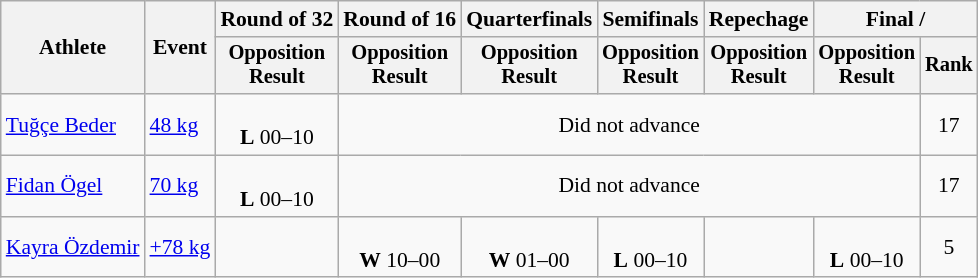<table class=wikitable style=font-size:90%;>
<tr>
<th rowspan=2>Athlete</th>
<th rowspan=2>Event</th>
<th>Round of 32</th>
<th>Round of 16</th>
<th>Quarterfinals</th>
<th>Semifinals</th>
<th>Repechage</th>
<th colspan=2>Final / </th>
</tr>
<tr style=font-size:95%>
<th>Opposition<br>Result</th>
<th>Opposition<br>Result</th>
<th>Opposition<br>Result</th>
<th>Opposition<br>Result</th>
<th>Opposition<br>Result</th>
<th>Opposition<br>Result</th>
<th>Rank</th>
</tr>
<tr align=center>
<td align=left><a href='#'>Tuğçe Beder</a></td>
<td align=left><a href='#'>48 kg</a></td>
<td><br><strong>L</strong> 00–10</td>
<td colspan=5>Did not advance</td>
<td>17</td>
</tr>
<tr align=center>
<td align=left><a href='#'>Fidan Ögel</a></td>
<td align=left><a href='#'>70 kg</a></td>
<td><br><strong>L</strong> 00–10</td>
<td colspan=5>Did not advance</td>
<td>17</td>
</tr>
<tr align=center>
<td align=left><a href='#'>Kayra Özdemir</a></td>
<td align=left><a href='#'>+78 kg</a></td>
<td></td>
<td><br><strong>W</strong> 10–00</td>
<td><br><strong>W</strong> 01–00</td>
<td><br><strong>L</strong> 00–10</td>
<td></td>
<td><br><strong>L</strong> 00–10</td>
<td>5</td>
</tr>
</table>
